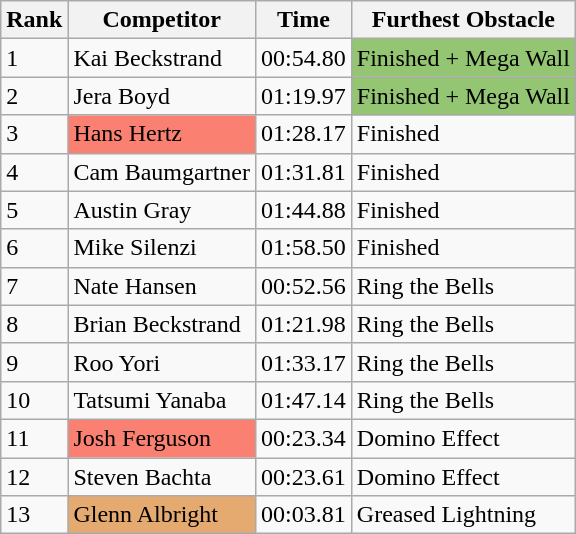<table class="wikitable sortable mw-collapsible">
<tr>
<th>Rank</th>
<th>Competitor</th>
<th>Time</th>
<th>Furthest Obstacle</th>
</tr>
<tr>
<td>1</td>
<td>Kai Beckstrand</td>
<td>00:54.80</td>
<td style="background-color:#93C572">Finished + Mega Wall</td>
</tr>
<tr>
<td>2</td>
<td>Jera Boyd</td>
<td>01:19.97</td>
<td style="background-color:#93C572">Finished + Mega Wall</td>
</tr>
<tr>
<td>3</td>
<td style="background-color:#FA8072">Hans Hertz</td>
<td>01:28.17</td>
<td>Finished</td>
</tr>
<tr>
<td>4</td>
<td>Cam Baumgartner</td>
<td>01:31.81</td>
<td>Finished</td>
</tr>
<tr>
<td>5</td>
<td>Austin Gray</td>
<td>01:44.88</td>
<td>Finished</td>
</tr>
<tr>
<td>6</td>
<td>Mike Silenzi</td>
<td>01:58.50</td>
<td>Finished</td>
</tr>
<tr>
<td>7</td>
<td>Nate Hansen</td>
<td>00:52.56</td>
<td>Ring the Bells</td>
</tr>
<tr>
<td>8</td>
<td>Brian Beckstrand</td>
<td>01:21.98</td>
<td>Ring the Bells</td>
</tr>
<tr>
<td>9</td>
<td>Roo Yori</td>
<td>01:33.17</td>
<td>Ring the Bells</td>
</tr>
<tr>
<td>10</td>
<td>Tatsumi Yanaba</td>
<td>01:47.14</td>
<td>Ring the Bells</td>
</tr>
<tr>
<td>11</td>
<td style="background-color:#FA8072">Josh Ferguson</td>
<td>00:23.34</td>
<td>Domino Effect</td>
</tr>
<tr>
<td>12</td>
<td>Steven Bachta</td>
<td>00:23.61</td>
<td>Domino Effect</td>
</tr>
<tr>
<td>13</td>
<td style="background-color:#E5AA70">Glenn Albright</td>
<td>00:03.81</td>
<td>Greased Lightning</td>
</tr>
</table>
